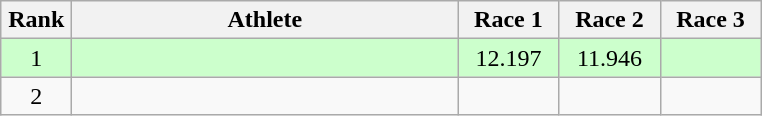<table class=wikitable style="text-align:center">
<tr>
<th width=40>Rank</th>
<th width=250>Athlete</th>
<th width=60>Race 1</th>
<th width=60>Race 2</th>
<th width=60>Race 3</th>
</tr>
<tr bgcolor=ccffcc>
<td>1</td>
<td align=left></td>
<td>12.197</td>
<td>11.946</td>
<td></td>
</tr>
<tr>
<td>2</td>
<td align=left></td>
<td></td>
<td></td>
<td></td>
</tr>
</table>
